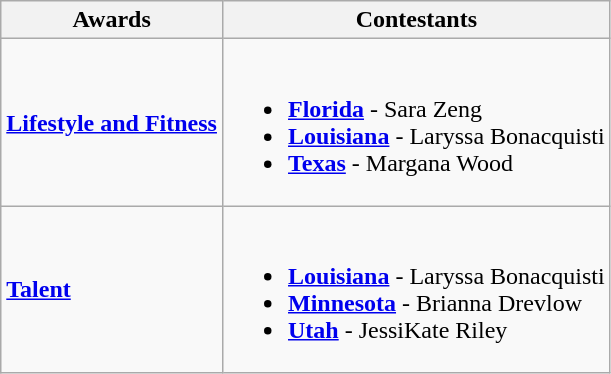<table class="wikitable">
<tr>
<th>Awards</th>
<th>Contestants</th>
</tr>
<tr>
<td><strong><a href='#'>Lifestyle and Fitness</a></strong></td>
<td><br><ul><li> <strong><a href='#'>Florida</a></strong> - Sara Zeng</li><li> <strong><a href='#'>Louisiana</a></strong> - Laryssa Bonacquisti</li><li> <strong><a href='#'>Texas</a></strong> - Margana Wood</li></ul></td>
</tr>
<tr>
<td><strong><a href='#'>Talent</a></strong></td>
<td><br><ul><li> <strong><a href='#'>Louisiana</a></strong> - Laryssa Bonacquisti</li><li> <strong><a href='#'>Minnesota</a></strong> - Brianna Drevlow</li><li> <strong><a href='#'>Utah</a></strong> - JessiKate Riley</li></ul></td>
</tr>
</table>
